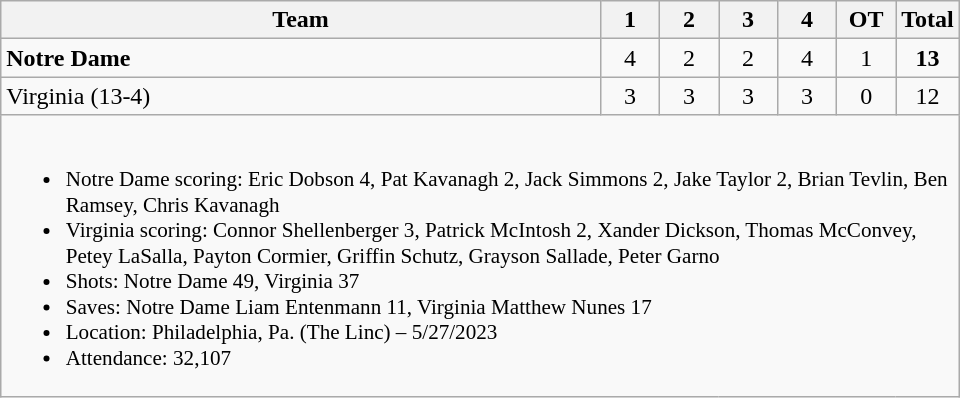<table class="wikitable" style="text-align:center; max-width:40em">
<tr>
<th>Team</th>
<th style="width:2em">1</th>
<th style="width:2em">2</th>
<th style="width:2em">3</th>
<th style="width:2em">4</th>
<th style="width:2em">OT</th>
<th style="width:2em">Total</th>
</tr>
<tr>
<td style="text-align:left"><strong>Notre Dame</strong></td>
<td>4</td>
<td>2</td>
<td>2</td>
<td>4</td>
<td>1</td>
<td><strong>13</strong></td>
</tr>
<tr>
<td style="text-align:left">Virginia (13-4)</td>
<td>3</td>
<td>3</td>
<td>3</td>
<td>3</td>
<td>0</td>
<td>12</td>
</tr>
<tr>
<td colspan=7 style="text-align:left; font-size:88%;"><br><ul><li>Notre Dame scoring: Eric Dobson 4, Pat Kavanagh 2, Jack Simmons 2, Jake Taylor 2, Brian Tevlin, Ben Ramsey, Chris Kavanagh</li><li>Virginia scoring: Connor Shellenberger 3, Patrick McIntosh 2, Xander Dickson, Thomas McConvey, Petey LaSalla, Payton Cormier, Griffin Schutz, Grayson Sallade, Peter Garno</li><li>Shots: Notre Dame 49, Virginia 37</li><li>Saves: Notre Dame Liam Entenmann 11, Virginia Matthew Nunes 17</li><li>Location: Philadelphia, Pa. (The Linc) – 5/27/2023</li><li>Attendance: 32,107</li></ul></td>
</tr>
</table>
